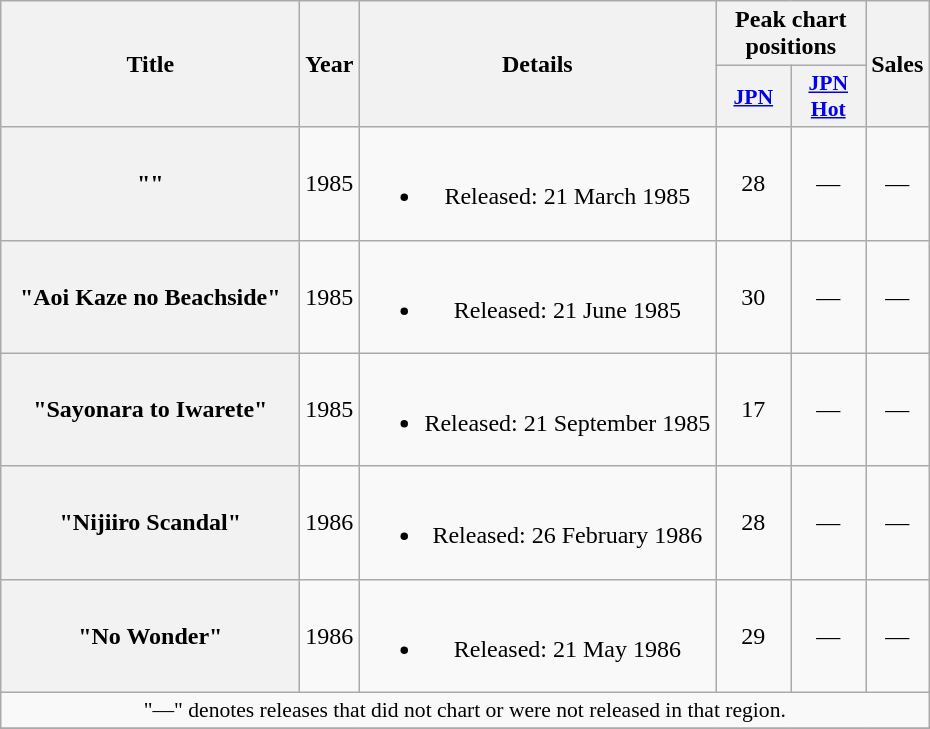<table class="wikitable plainrowheaders" style="text-align:center;">
<tr>
<th scope="col" rowspan="2" style="width:12em;">Title</th>
<th scope="col" rowspan="2">Year</th>
<th scope="col" rowspan="2">Details</th>
<th scope="col" colspan="2">Peak chart positions</th>
<th scope="col" rowspan="2">Sales</th>
</tr>
<tr>
<th scope="col" style="width:3em;font-size:90%;"><a href='#'>JPN</a></th>
<th scope="col" style="width:3em;font-size:90%;"><a href='#'>JPN<br>Hot</a></th>
</tr>
<tr>
<th scope="row">""</th>
<td>1985</td>
<td><br><ul><li>Released: 21 March 1985</li></ul></td>
<td>28</td>
<td>—</td>
<td>—</td>
</tr>
<tr>
<th scope="row">"Aoi Kaze no Beachside"</th>
<td>1985</td>
<td><br><ul><li>Released: 21 June 1985</li></ul></td>
<td>30</td>
<td>—</td>
<td>—</td>
</tr>
<tr>
<th scope="row">"Sayonara to Iwarete"</th>
<td>1985</td>
<td><br><ul><li>Released: 21 September 1985</li></ul></td>
<td>17</td>
<td>—</td>
<td>—</td>
</tr>
<tr>
<th scope="row">"Nijiiro Scandal"</th>
<td>1986</td>
<td><br><ul><li>Released: 26 February 1986</li></ul></td>
<td>28</td>
<td>—</td>
<td>—</td>
</tr>
<tr>
<th scope="row">"No Wonder"</th>
<td>1986</td>
<td><br><ul><li>Released: 21 May 1986</li></ul></td>
<td>29</td>
<td>—</td>
<td>—</td>
</tr>
<tr>
<td colspan="6" style="font-size:90%;">"—" denotes releases that did not chart or were not released in that region.</td>
</tr>
<tr>
</tr>
</table>
